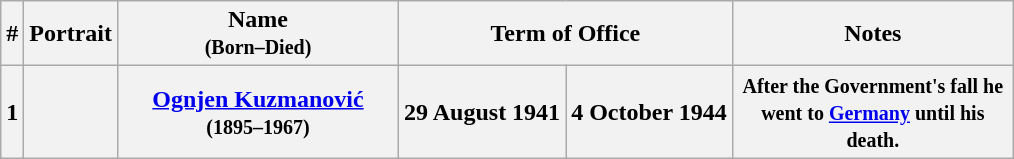<table class="wikitable" style="text-align:center">
<tr ->
<th>#</th>
<th>Portrait</th>
<th width=180>Name<br><small>(Born–Died)</small></th>
<th colspan=2>Term of Office</th>
<th width=180>Notes</th>
</tr>
<tr ->
<th>1</th>
<th></th>
<th><a href='#'>Ognjen Kuzmanović</a><br><small>(1895–1967)</small></th>
<th>29 August 1941</th>
<th>4 October 1944</th>
<th><small>After the Government's fall he went to <a href='#'>Germany</a> until his death. </small></th>
</tr>
</table>
